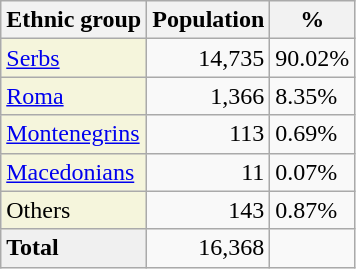<table class="wikitable">
<tr>
<th>Ethnic group</th>
<th>Population</th>
<th>%</th>
</tr>
<tr>
<td style="background:#F5F5DC;"><a href='#'>Serbs</a></td>
<td align="right">14,735</td>
<td>90.02%</td>
</tr>
<tr>
<td style="background:#F5F5DC;"><a href='#'>Roma</a></td>
<td align="right">1,366</td>
<td>8.35%</td>
</tr>
<tr>
<td style="background:#F5F5DC;"><a href='#'>Montenegrins</a></td>
<td align="right">113</td>
<td>0.69%</td>
</tr>
<tr>
<td style="background:#F5F5DC;"><a href='#'>Macedonians</a></td>
<td align="right">11</td>
<td>0.07%</td>
</tr>
<tr>
<td style="background:#F5F5DC;">Others</td>
<td align="right">143</td>
<td>0.87%</td>
</tr>
<tr>
<td style="background:#F0F0F0;"><strong>Total</strong></td>
<td align="right">16,368</td>
<td></td>
</tr>
</table>
